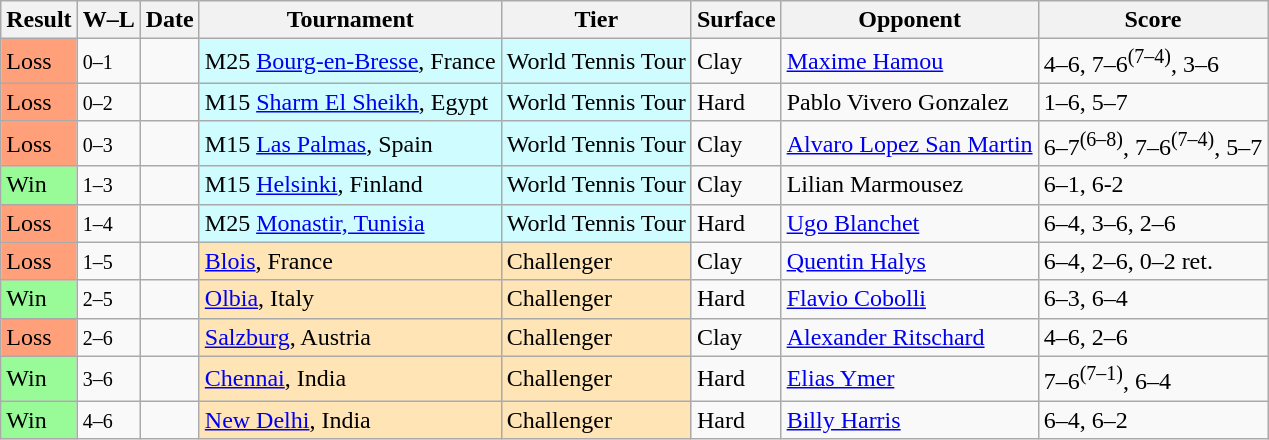<table class="sortable wikitable">
<tr>
<th>Result</th>
<th class="unsortable">W–L</th>
<th>Date</th>
<th>Tournament</th>
<th>Tier</th>
<th>Surface</th>
<th>Opponent</th>
<th class="unsortable">Score</th>
</tr>
<tr>
<td bgcolor=FFA07A>Loss</td>
<td><small>0–1</small></td>
<td></td>
<td style="background:#cffcff;">M25 <a href='#'>Bourg-en-Bresse</a>, France</td>
<td style="background:#cffcff;">World Tennis Tour</td>
<td>Clay</td>
<td> <a href='#'>Maxime Hamou</a></td>
<td>4–6, 7–6<sup>(7–4)</sup>, 3–6</td>
</tr>
<tr>
<td bgcolor=FFA07A>Loss</td>
<td><small>0–2</small></td>
<td></td>
<td style="background:#cffcff;">M15 <a href='#'>Sharm El Sheikh</a>, Egypt</td>
<td style="background:#cffcff;">World Tennis Tour</td>
<td>Hard</td>
<td> Pablo Vivero Gonzalez</td>
<td>1–6, 5–7</td>
</tr>
<tr>
<td bgcolor=FFA07A>Loss</td>
<td><small>0–3</small></td>
<td></td>
<td style="background:#cffcff;">M15 <a href='#'>Las Palmas</a>, Spain</td>
<td style="background:#cffcff;">World Tennis Tour</td>
<td>Clay</td>
<td> <a href='#'>Alvaro Lopez San Martin</a></td>
<td>6–7<sup>(6–8)</sup>, 7–6<sup>(7–4)</sup>, 5–7</td>
</tr>
<tr>
<td style="background:#98fb98;">Win</td>
<td><small>1–3</small></td>
<td></td>
<td style="background:#cffcff;">M15 <a href='#'>Helsinki</a>, Finland</td>
<td style="background:#cffcff;">World Tennis Tour</td>
<td>Clay</td>
<td> Lilian Marmousez</td>
<td>6–1, 6-2</td>
</tr>
<tr>
<td bgcolor=FFA07A>Loss</td>
<td><small>1–4</small></td>
<td></td>
<td style="background:#cffcff;">M25 <a href='#'>Monastir, Tunisia</a></td>
<td style="background:#cffcff;">World Tennis Tour</td>
<td>Hard</td>
<td> <a href='#'>Ugo Blanchet</a></td>
<td>6–4, 3–6, 2–6</td>
</tr>
<tr>
<td bgcolor=FFA07A>Loss</td>
<td><small>1–5</small></td>
<td><a href='#'></a></td>
<td style="background:moccasin;"><a href='#'>Blois</a>, France</td>
<td style="background:moccasin;">Challenger</td>
<td>Clay</td>
<td> <a href='#'>Quentin Halys</a></td>
<td>6–4, 2–6, 0–2 ret.</td>
</tr>
<tr>
<td bgcolor=98fb98>Win</td>
<td><small>2–5</small></td>
<td><a href='#'></a></td>
<td style="background:moccasin;"><a href='#'>Olbia</a>, Italy</td>
<td style="background:moccasin;">Challenger</td>
<td>Hard</td>
<td> <a href='#'>Flavio Cobolli</a></td>
<td>6–3, 6–4</td>
</tr>
<tr>
<td bgcolor=FFA07A>Loss</td>
<td><small>2–6</small></td>
<td><a href='#'></a></td>
<td style="background:moccasin;"><a href='#'>Salzburg</a>, Austria</td>
<td style="background:moccasin;">Challenger</td>
<td>Clay</td>
<td> <a href='#'>Alexander Ritschard</a></td>
<td>4–6, 2–6</td>
</tr>
<tr>
<td bgcolor=98fb98>Win</td>
<td><small>3–6</small></td>
<td><a href='#'></a></td>
<td style="background:moccasin;"><a href='#'>Chennai</a>, India</td>
<td style="background:moccasin;">Challenger</td>
<td>Hard</td>
<td> <a href='#'>Elias Ymer</a></td>
<td>7–6<sup>(7–1)</sup>, 6–4</td>
</tr>
<tr>
<td bgcolor=98fb98>Win</td>
<td><small>4–6</small></td>
<td><a href='#'></a></td>
<td style="background:moccasin;"><a href='#'>New Delhi</a>, India</td>
<td style="background:moccasin;">Challenger</td>
<td>Hard</td>
<td> <a href='#'>Billy Harris</a></td>
<td>6–4, 6–2</td>
</tr>
</table>
